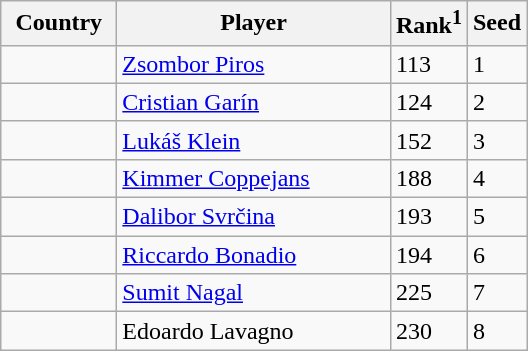<table class="sortable wikitable">
<tr>
<th width="70">Country</th>
<th width="175">Player</th>
<th>Rank<sup>1</sup></th>
<th>Seed</th>
</tr>
<tr>
<td></td>
<td><a href='#'>Zsombor Piros</a></td>
<td>113</td>
<td>1</td>
</tr>
<tr>
<td></td>
<td><a href='#'>Cristian Garín</a></td>
<td>124</td>
<td>2</td>
</tr>
<tr>
<td></td>
<td><a href='#'>Lukáš Klein</a></td>
<td>152</td>
<td>3</td>
</tr>
<tr>
<td></td>
<td><a href='#'>Kimmer Coppejans</a></td>
<td>188</td>
<td>4</td>
</tr>
<tr>
<td></td>
<td><a href='#'>Dalibor Svrčina</a></td>
<td>193</td>
<td>5</td>
</tr>
<tr>
<td></td>
<td><a href='#'>Riccardo Bonadio</a></td>
<td>194</td>
<td>6</td>
</tr>
<tr>
<td></td>
<td><a href='#'>Sumit Nagal</a></td>
<td>225</td>
<td>7</td>
</tr>
<tr>
<td></td>
<td>Edoardo Lavagno</td>
<td>230</td>
<td>8</td>
</tr>
</table>
